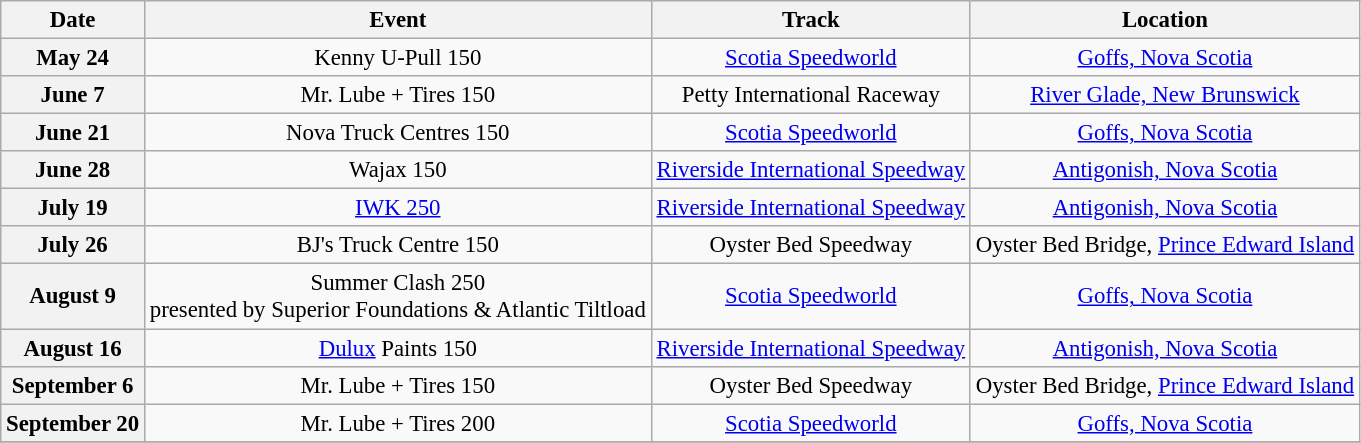<table class="wikitable" style="text-align:center; font-size: 95%;">
<tr>
<th>Date</th>
<th>Event</th>
<th>Track</th>
<th>Location</th>
</tr>
<tr>
<th>May 24</th>
<td>Kenny U-Pull 150</td>
<td><a href='#'>Scotia Speedworld</a></td>
<td><a href='#'>Goffs, Nova Scotia</a></td>
</tr>
<tr>
<th>June 7</th>
<td>Mr. Lube + Tires 150</td>
<td>Petty International Raceway</td>
<td><a href='#'>River Glade, New Brunswick</a></td>
</tr>
<tr>
<th>June 21</th>
<td>Nova Truck Centres 150</td>
<td><a href='#'>Scotia Speedworld</a></td>
<td><a href='#'>Goffs, Nova Scotia</a></td>
</tr>
<tr>
<th>June 28</th>
<td>Wajax 150</td>
<td><a href='#'>Riverside International Speedway</a></td>
<td><a href='#'>Antigonish, Nova Scotia</a></td>
</tr>
<tr>
<th>July 19</th>
<td><a href='#'>IWK 250</a></td>
<td><a href='#'>Riverside International Speedway</a></td>
<td><a href='#'>Antigonish, Nova Scotia</a></td>
</tr>
<tr>
<th>July 26</th>
<td>BJ's Truck Centre 150</td>
<td>Oyster Bed Speedway</td>
<td>Oyster Bed Bridge, <a href='#'>Prince Edward Island</a></td>
</tr>
<tr>
<th>August 9</th>
<td>Summer Clash 250<br>presented by Superior Foundations & Atlantic Tiltload</td>
<td><a href='#'>Scotia Speedworld</a></td>
<td><a href='#'>Goffs, Nova Scotia</a></td>
</tr>
<tr>
<th>August 16</th>
<td><a href='#'>Dulux</a> Paints 150</td>
<td><a href='#'>Riverside International Speedway</a></td>
<td><a href='#'>Antigonish, Nova Scotia</a></td>
</tr>
<tr>
<th>September 6</th>
<td>Mr. Lube + Tires 150</td>
<td>Oyster Bed Speedway</td>
<td>Oyster Bed Bridge, <a href='#'>Prince Edward Island</a></td>
</tr>
<tr>
<th>September 20</th>
<td>Mr. Lube + Tires 200</td>
<td><a href='#'>Scotia Speedworld</a></td>
<td><a href='#'>Goffs, Nova Scotia</a></td>
</tr>
<tr>
</tr>
</table>
